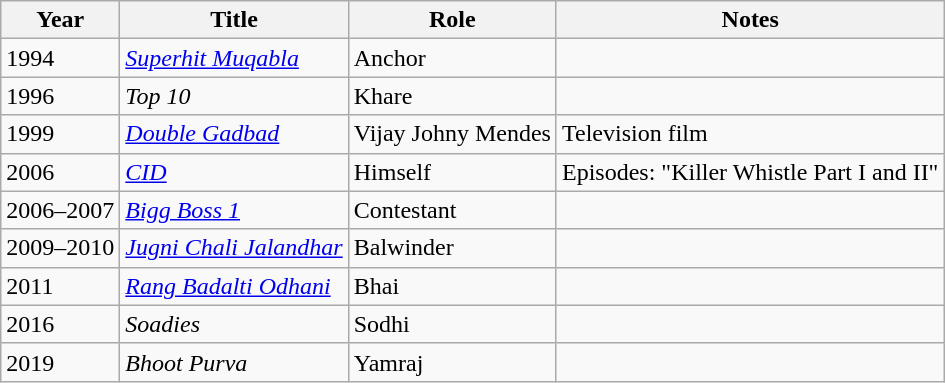<table class="wikitable sortable">
<tr>
<th>Year</th>
<th>Title</th>
<th>Role</th>
<th>Notes</th>
</tr>
<tr>
<td>1994</td>
<td><em><a href='#'>Superhit Muqabla</a></em></td>
<td>Anchor</td>
<td></td>
</tr>
<tr>
<td>1996</td>
<td><em>Top 10</em></td>
<td>Khare</td>
<td></td>
</tr>
<tr>
<td>1999</td>
<td><em><a href='#'>Double Gadbad</a></em></td>
<td>Vijay Johny Mendes</td>
<td>Television film</td>
</tr>
<tr>
<td>2006</td>
<td><em><a href='#'>CID</a></em></td>
<td>Himself</td>
<td>Episodes: "Killer Whistle Part I and II"</td>
</tr>
<tr>
<td>2006–2007</td>
<td><em><a href='#'>Bigg Boss 1</a></em></td>
<td>Contestant</td>
<td></td>
</tr>
<tr>
<td>2009–2010</td>
<td><em><a href='#'>Jugni Chali Jalandhar</a></em></td>
<td>Balwinder</td>
<td></td>
</tr>
<tr>
<td>2011</td>
<td><em><a href='#'>Rang Badalti Odhani</a></em></td>
<td>Bhai</td>
<td></td>
</tr>
<tr>
<td>2016</td>
<td><em>Soadies</em></td>
<td>Sodhi</td>
<td></td>
</tr>
<tr>
<td>2019</td>
<td><em>Bhoot Purva</em></td>
<td>Yamraj</td>
<td></td>
</tr>
</table>
